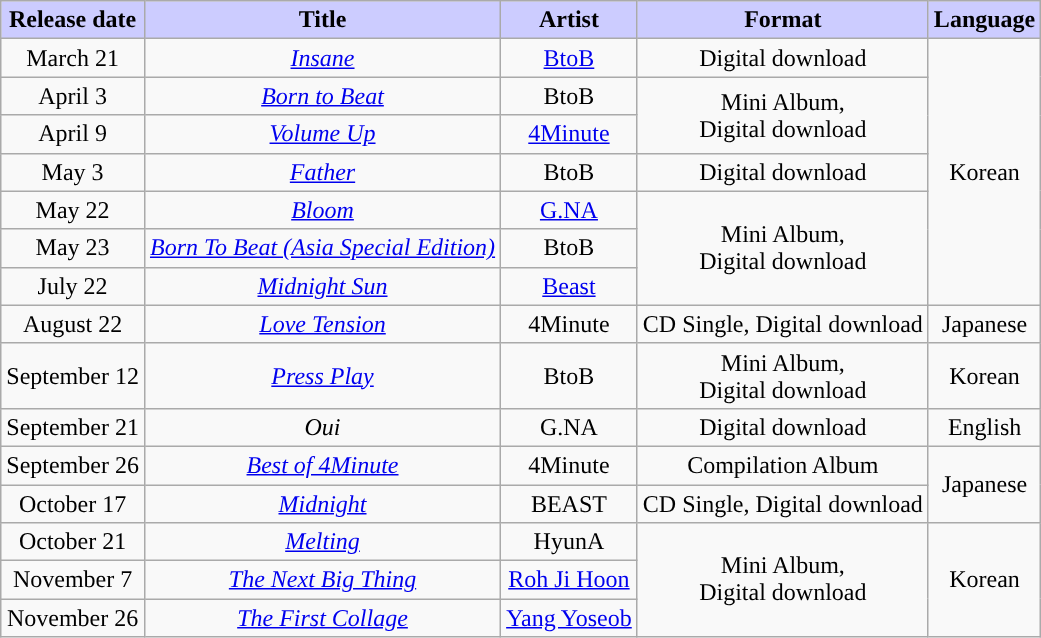<table class="wikitable sortable" style="text-align:center">
<tr>
<th style="background:#CCF;">Release date</th>
<th style="background:#CCF;">Title</th>
<th style="background:#CCF;">Artist</th>
<th style="background:#CCF;">Format</th>
<th style="background:#CCF;">Language</th>
</tr>
<tr>
<td>March 21</td>
<td><em><a href='#'>Insane</a></em></td>
<td><a href='#'>BtoB</a></td>
<td>Digital download</td>
<td rowspan="7">Korean</td>
</tr>
<tr>
<td>April 3</td>
<td><em><a href='#'>Born to Beat</a></em></td>
<td>BtoB</td>
<td rowspan="2">Mini Album,<br>Digital download</td>
</tr>
<tr>
<td>April 9</td>
<td><em><a href='#'>Volume Up</a></em></td>
<td><a href='#'>4Minute</a></td>
</tr>
<tr>
<td>May 3</td>
<td><em><a href='#'>Father</a></em></td>
<td>BtoB</td>
<td>Digital download</td>
</tr>
<tr>
<td>May 22</td>
<td><em><a href='#'>Bloom</a></em></td>
<td><a href='#'>G.NA</a></td>
<td rowspan="3">Mini Album,<br>Digital download</td>
</tr>
<tr>
<td>May 23</td>
<td><em><a href='#'>Born To Beat (Asia Special Edition)</a></em></td>
<td>BtoB</td>
</tr>
<tr>
<td>July 22</td>
<td><em><a href='#'>Midnight Sun</a></em></td>
<td><a href='#'>Beast</a></td>
</tr>
<tr>
<td>August 22</td>
<td><em><a href='#'>Love Tension</a></em></td>
<td>4Minute</td>
<td>CD Single, Digital download</td>
<td>Japanese</td>
</tr>
<tr>
<td>September 12</td>
<td><em><a href='#'>Press Play</a></em></td>
<td>BtoB</td>
<td>Mini Album,<br>Digital download</td>
<td>Korean</td>
</tr>
<tr>
<td>September 21</td>
<td><em>Oui</em></td>
<td>G.NA</td>
<td>Digital download</td>
<td>English</td>
</tr>
<tr>
<td>September 26</td>
<td><em><a href='#'>Best of 4Minute</a></em></td>
<td>4Minute</td>
<td>Compilation Album</td>
<td rowspan="2">Japanese</td>
</tr>
<tr>
<td>October 17</td>
<td><em><a href='#'>Midnight</a></em></td>
<td>BEAST</td>
<td>CD Single, Digital download</td>
</tr>
<tr>
<td>October 21</td>
<td><em><a href='#'>Melting</a></em></td>
<td>HyunA</td>
<td rowspan="3">Mini Album,<br>Digital download</td>
<td rowspan="3">Korean</td>
</tr>
<tr>
<td>November 7</td>
<td><em><a href='#'>The Next Big Thing</a></em></td>
<td><a href='#'>Roh Ji Hoon</a></td>
</tr>
<tr>
<td>November 26</td>
<td><em><a href='#'>The First Collage</a></em></td>
<td><a href='#'>Yang Yoseob</a></td>
</tr>
</table>
